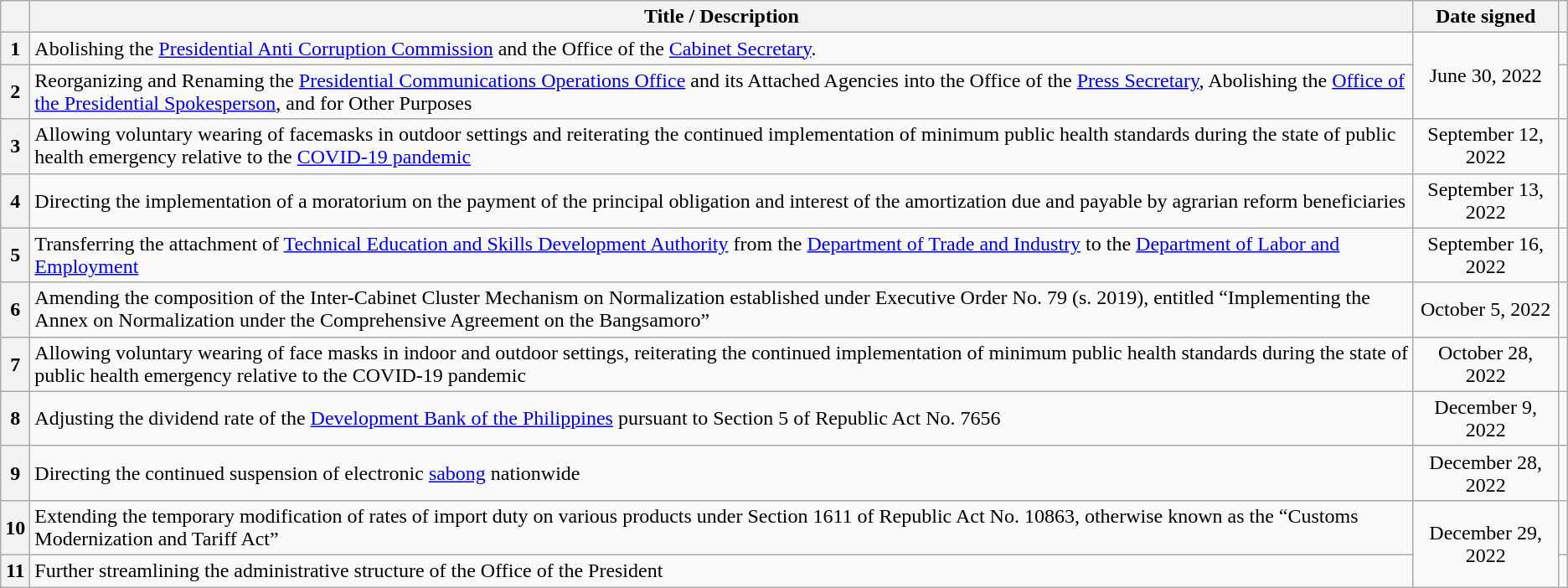<table class="wikitable sortable" style="text-align:center;">
<tr>
<th scope="col"></th>
<th scope="col">Title / Description</th>
<th scope="col">Date signed</th>
<th scope="col" class="unsortable"></th>
</tr>
<tr>
<th scope="row">1</th>
<td style="text-align:left;">Abolishing the <a href='#'>Presidential Anti Corruption Commission</a> and the Office of the <a href='#'>Cabinet Secretary</a>.</td>
<td rowspan=2>June 30, 2022</td>
<td></td>
</tr>
<tr>
<th scope="row">2</th>
<td style="text-align:left;">Reorganizing and Renaming the <a href='#'>Presidential Communications Operations Office</a> and its Attached Agencies into the Office of the <a href='#'>Press Secretary</a>, Abolishing the <a href='#'>Office of the Presidential Spokesperson</a>, and for Other Purposes</td>
<td></td>
</tr>
<tr>
<th scope="row">3</th>
<td style="text-align:left;">Allowing voluntary wearing of facemasks in outdoor settings and reiterating the continued implementation of minimum public health standards during the state of public health emergency relative to the <a href='#'>COVID-19 pandemic</a></td>
<td>September 12, 2022</td>
<td></td>
</tr>
<tr>
<th scope="row">4</th>
<td style="text-align:left;">Directing the implementation of a moratorium on the payment of the principal obligation and interest of the amortization due and payable by agrarian reform beneficiaries</td>
<td>September 13, 2022</td>
<td></td>
</tr>
<tr>
<th scope="row">5</th>
<td style="text-align:left;">Transferring the attachment of <a href='#'>Technical Education and Skills Development Authority</a> from the <a href='#'>Department of Trade and Industry</a> to the <a href='#'>Department of Labor and Employment</a></td>
<td>September 16, 2022</td>
<td></td>
</tr>
<tr>
<th scope="row">6</th>
<td style="text-align:left;">Amending the composition of the Inter-Cabinet Cluster Mechanism on Normalization established under Executive Order No. 79 (s. 2019), entitled “Implementing the Annex on Normalization under the Comprehensive Agreement on the Bangsamoro”</td>
<td>October 5, 2022</td>
<td></td>
</tr>
<tr>
<th scope="row">7</th>
<td style="text-align:left;">Allowing voluntary wearing of face masks in indoor and outdoor settings, reiterating the continued implementation of minimum public health standards during the state of public health emergency relative to the COVID-19 pandemic</td>
<td>October 28, 2022</td>
<td></td>
</tr>
<tr>
<th scope="row">8</th>
<td style="text-align:left;">Adjusting the dividend rate of the <a href='#'>Development Bank of the Philippines</a> pursuant to Section 5 of Republic Act No. 7656</td>
<td>December 9, 2022</td>
<td></td>
</tr>
<tr>
<th scope="row">9</th>
<td style="text-align:left;">Directing the continued suspension of electronic <a href='#'>sabong</a> nationwide</td>
<td>December 28, 2022</td>
<td></td>
</tr>
<tr>
<th scope="row">10</th>
<td style="text-align:left;">Extending the temporary modification of rates of import duty on various products under Section 1611 of Republic Act No. 10863, otherwise known as the “Customs Modernization and Tariff Act”</td>
<td rowspan=2>December 29, 2022</td>
<td></td>
</tr>
<tr>
<th scope="row">11</th>
<td style="text-align:left;">Further streamlining the administrative structure of the Office of the President</td>
<td></td>
</tr>
</table>
